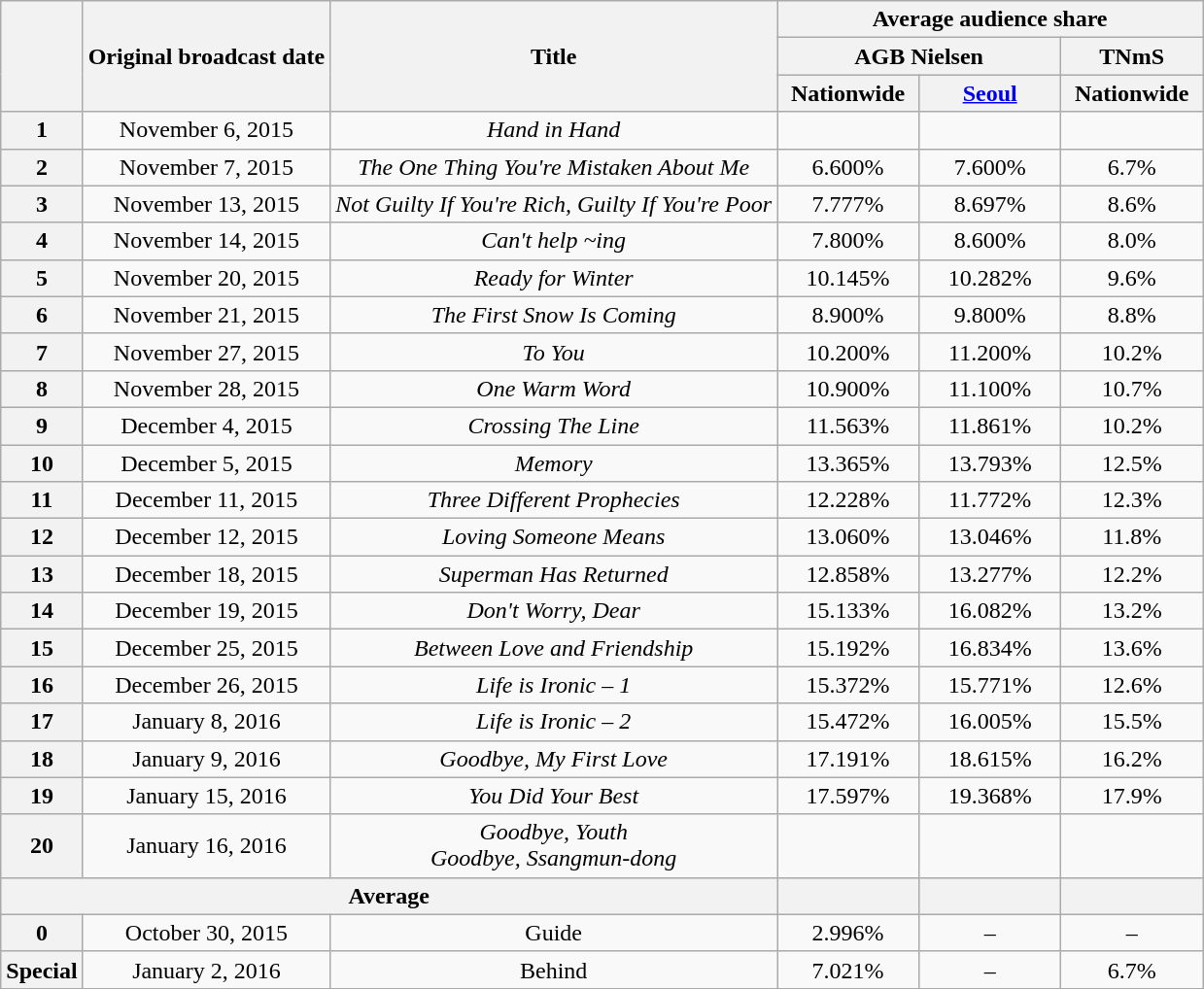<table class=wikitable style="text-align:center">
<tr>
<th rowspan="3"></th>
<th rowspan="3">Original broadcast date</th>
<th rowspan="3">Title</th>
<th colspan="3">Average audience share</th>
</tr>
<tr>
<th colspan="2">AGB Nielsen</th>
<th>TNmS</th>
</tr>
<tr>
<th width="90">Nationwide</th>
<th width="90"><a href='#'>Seoul</a></th>
<th width="90">Nationwide</th>
</tr>
<tr>
<th>1</th>
<td>November 6, 2015</td>
<td><em>Hand in Hand</em></td>
<td></td>
<td></td>
<td></td>
</tr>
<tr>
<th>2</th>
<td>November 7, 2015</td>
<td><em>The One Thing You're Mistaken About Me</em></td>
<td>6.600%</td>
<td>7.600%</td>
<td>6.7%</td>
</tr>
<tr>
<th>3</th>
<td>November 13, 2015</td>
<td><em>Not Guilty If You're Rich, Guilty If You're Poor</em></td>
<td>7.777%</td>
<td>8.697%</td>
<td>8.6%</td>
</tr>
<tr>
<th>4</th>
<td>November 14, 2015</td>
<td><em>Can't help ~ing</em></td>
<td>7.800%</td>
<td>8.600%</td>
<td>8.0%</td>
</tr>
<tr>
<th>5</th>
<td>November 20, 2015</td>
<td><em>Ready for Winter</em></td>
<td>10.145%</td>
<td>10.282%</td>
<td>9.6%</td>
</tr>
<tr>
<th>6</th>
<td>November 21, 2015</td>
<td><em>The First Snow Is Coming</em></td>
<td>8.900%</td>
<td>9.800%</td>
<td>8.8%</td>
</tr>
<tr>
<th>7</th>
<td>November 27, 2015</td>
<td><em>To You</em></td>
<td>10.200%</td>
<td>11.200%</td>
<td>10.2%</td>
</tr>
<tr>
<th>8</th>
<td>November 28, 2015</td>
<td><em>One Warm Word</em></td>
<td>10.900%</td>
<td>11.100%</td>
<td>10.7%</td>
</tr>
<tr>
<th>9</th>
<td>December 4, 2015</td>
<td><em>Crossing The Line</em></td>
<td>11.563%</td>
<td>11.861%</td>
<td>10.2%</td>
</tr>
<tr>
<th>10</th>
<td>December 5, 2015</td>
<td><em>Memory</em></td>
<td>13.365%</td>
<td>13.793%</td>
<td>12.5%</td>
</tr>
<tr>
<th>11</th>
<td>December 11, 2015</td>
<td><em>Three Different Prophecies</em></td>
<td>12.228%</td>
<td>11.772%</td>
<td>12.3%</td>
</tr>
<tr>
<th>12</th>
<td>December 12, 2015</td>
<td><em>Loving Someone Means</em></td>
<td>13.060%</td>
<td>13.046%</td>
<td>11.8%</td>
</tr>
<tr>
<th>13</th>
<td>December 18, 2015</td>
<td><em>Superman Has Returned</em></td>
<td>12.858%</td>
<td>13.277%</td>
<td>12.2%</td>
</tr>
<tr>
<th>14</th>
<td>December 19, 2015</td>
<td><em>Don't Worry, Dear</em></td>
<td>15.133%</td>
<td>16.082%</td>
<td>13.2%</td>
</tr>
<tr>
<th>15</th>
<td>December 25, 2015</td>
<td><em>Between Love and Friendship</em></td>
<td>15.192%</td>
<td>16.834%</td>
<td>13.6%</td>
</tr>
<tr>
<th>16</th>
<td>December 26, 2015</td>
<td><em>Life is Ironic – 1</em></td>
<td>15.372%</td>
<td>15.771%</td>
<td>12.6%</td>
</tr>
<tr>
<th>17</th>
<td>January 8, 2016</td>
<td><em>Life is Ironic – 2</em></td>
<td>15.472%</td>
<td>16.005%</td>
<td>15.5%</td>
</tr>
<tr>
<th>18</th>
<td>January 9, 2016</td>
<td><em>Goodbye, My First Love</em></td>
<td>17.191%</td>
<td>18.615%</td>
<td>16.2%</td>
</tr>
<tr>
<th>19</th>
<td>January 15, 2016</td>
<td><em>You Did Your Best</em></td>
<td>17.597%</td>
<td>19.368%</td>
<td>17.9%</td>
</tr>
<tr>
<th>20</th>
<td>January 16, 2016</td>
<td><em>Goodbye, Youth <br> Goodbye, Ssangmun-dong</em></td>
<td></td>
<td></td>
<td></td>
</tr>
<tr>
<th colspan="3">Average</th>
<th></th>
<th></th>
<th></th>
</tr>
<tr>
<th>0</th>
<td>October 30, 2015</td>
<td>Guide</td>
<td>2.996%</td>
<td>–</td>
<td>–</td>
</tr>
<tr>
<th>Special</th>
<td>January 2, 2016</td>
<td>Behind</td>
<td>7.021%</td>
<td>–</td>
<td>6.7%</td>
</tr>
</table>
